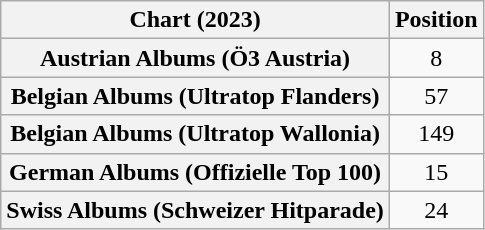<table class="wikitable sortable plainrowheaders" style="text-align:center">
<tr>
<th scope="col">Chart (2023)</th>
<th scope="col">Position</th>
</tr>
<tr>
<th scope="row">Austrian Albums (Ö3 Austria)</th>
<td>8</td>
</tr>
<tr>
<th scope="row">Belgian Albums (Ultratop Flanders)</th>
<td>57</td>
</tr>
<tr>
<th scope="row">Belgian Albums (Ultratop Wallonia)</th>
<td>149</td>
</tr>
<tr>
<th scope="row">German Albums (Offizielle Top 100)</th>
<td>15</td>
</tr>
<tr>
<th scope="row">Swiss Albums (Schweizer Hitparade)</th>
<td>24</td>
</tr>
</table>
